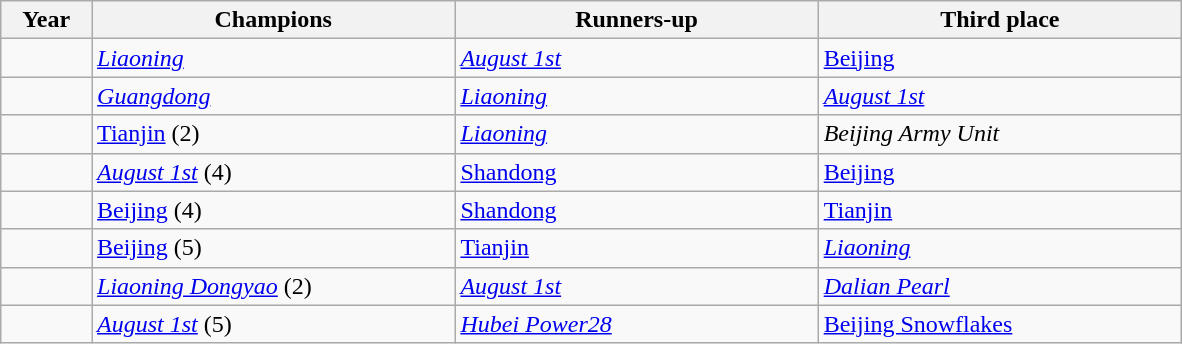<table class="wikitable">
<tr>
<th style="width:5%;">Year</th>
<th style="width:20%;">Champions</th>
<th style="width:20%;">Runners-up</th>
<th style="width:20%;">Third place</th>
</tr>
<tr>
<td></td>
<td><em><a href='#'>Liaoning</a></em></td>
<td><em><a href='#'>August 1st</a></em></td>
<td><a href='#'>Beijing</a></td>
</tr>
<tr>
<td></td>
<td><em><a href='#'>Guangdong</a></em></td>
<td><em><a href='#'>Liaoning</a></em></td>
<td><em><a href='#'>August 1st</a></em></td>
</tr>
<tr>
<td></td>
<td><a href='#'>Tianjin</a> (2)</td>
<td><em><a href='#'>Liaoning</a></em></td>
<td><em>Beijing Army Unit</em></td>
</tr>
<tr>
<td></td>
<td><em><a href='#'>August 1st</a></em> (4)</td>
<td><a href='#'>Shandong</a></td>
<td><a href='#'>Beijing</a></td>
</tr>
<tr>
<td></td>
<td><a href='#'>Beijing</a> (4)</td>
<td><a href='#'>Shandong</a></td>
<td><a href='#'>Tianjin</a></td>
</tr>
<tr>
<td></td>
<td><a href='#'>Beijing</a> (5)</td>
<td><a href='#'>Tianjin</a></td>
<td><em><a href='#'>Liaoning</a></em></td>
</tr>
<tr>
<td></td>
<td><em><a href='#'>Liaoning Dongyao</a></em> (2)</td>
<td><em><a href='#'>August 1st</a></em></td>
<td><em><a href='#'>Dalian Pearl</a></em></td>
</tr>
<tr>
<td></td>
<td><em><a href='#'>August 1st</a></em> (5)</td>
<td><em><a href='#'>Hubei Power28</a></em></td>
<td><a href='#'>Beijing Snowflakes</a></td>
</tr>
</table>
